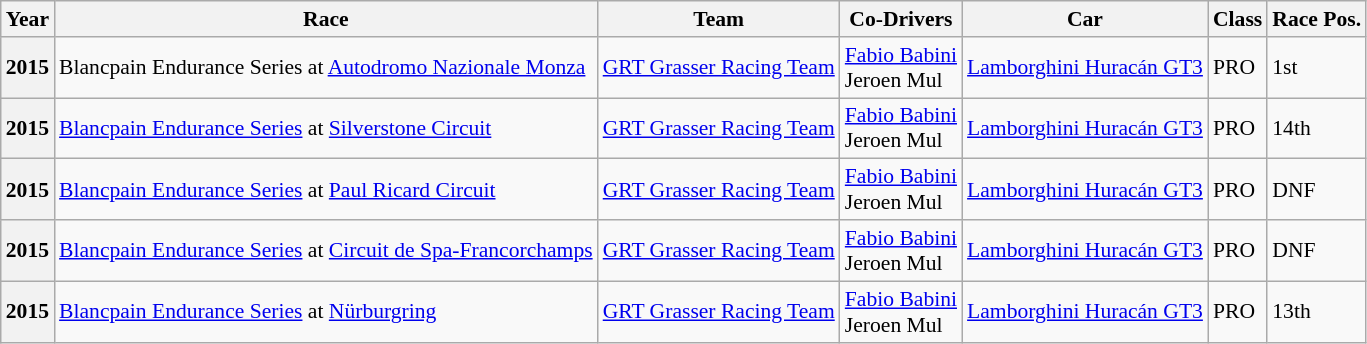<table class="wikitable" style="font-size:90%">
<tr>
<th>Year</th>
<th>Race</th>
<th>Team</th>
<th>Co-Drivers</th>
<th>Car</th>
<th>Class</th>
<th>Race Pos.</th>
</tr>
<tr>
<th>2015</th>
<td align="left">Blancpain Endurance Series at <a href='#'>Autodromo Nazionale Monza</a></td>
<td align="left"> <a href='#'>GRT Grasser Racing Team</a></td>
<td align="left"> <a href='#'>Fabio Babini</a><br> Jeroen Mul</td>
<td><a href='#'>Lamborghini Huracán GT3</a></td>
<td>PRO</td>
<td>1st</td>
</tr>
<tr>
<th>2015</th>
<td align="left"><a href='#'>Blancpain Endurance Series</a> at <a href='#'>Silverstone Circuit</a></td>
<td align="left"> <a href='#'>GRT Grasser Racing Team</a></td>
<td align="left"> <a href='#'>Fabio Babini</a><br> Jeroen Mul</td>
<td><a href='#'>Lamborghini Huracán GT3</a></td>
<td>PRO</td>
<td>14th</td>
</tr>
<tr>
<th>2015</th>
<td align="left"><a href='#'>Blancpain Endurance Series</a> at <a href='#'>Paul Ricard Circuit</a></td>
<td align="left"> <a href='#'>GRT Grasser Racing Team</a></td>
<td align="left"> <a href='#'>Fabio Babini</a><br> Jeroen Mul</td>
<td><a href='#'>Lamborghini Huracán GT3</a></td>
<td>PRO</td>
<td>DNF</td>
</tr>
<tr>
<th>2015</th>
<td align="left"><a href='#'>Blancpain Endurance Series</a> at <a href='#'>Circuit de Spa-Francorchamps</a></td>
<td align="left"> <a href='#'>GRT Grasser Racing Team</a></td>
<td align="left"> <a href='#'>Fabio Babini</a><br> Jeroen Mul</td>
<td><a href='#'>Lamborghini Huracán GT3</a></td>
<td>PRO</td>
<td>DNF</td>
</tr>
<tr>
<th>2015</th>
<td align="left"><a href='#'>Blancpain Endurance Series</a> at <a href='#'>Nürburgring</a></td>
<td align="left"> <a href='#'>GRT Grasser Racing Team</a></td>
<td align="left"> <a href='#'>Fabio Babini</a><br> Jeroen Mul</td>
<td><a href='#'>Lamborghini Huracán GT3</a></td>
<td>PRO</td>
<td>13th</td>
</tr>
</table>
